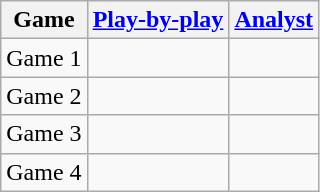<table class=wikitable>
<tr>
<th>Game</th>
<th><a href='#'>Play-by-play</a></th>
<th><a href='#'>Analyst</a></th>
</tr>
<tr>
<td>Game 1</td>
<td></td>
<td></td>
</tr>
<tr>
<td>Game 2</td>
<td></td>
<td></td>
</tr>
<tr>
<td>Game 3</td>
<td></td>
<td></td>
</tr>
<tr>
<td>Game 4</td>
<td></td>
<td></td>
</tr>
</table>
